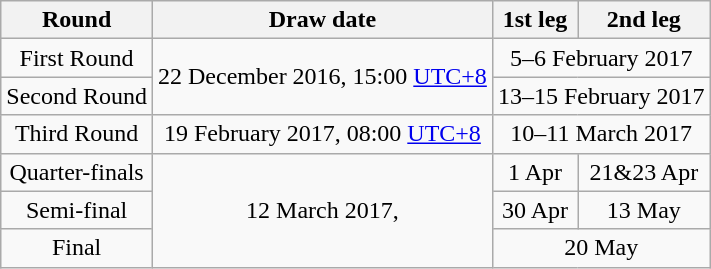<table class="wikitable" style="text-align:center">
<tr>
<th>Round</th>
<th>Draw date</th>
<th>1st leg</th>
<th>2nd leg</th>
</tr>
<tr>
<td>First Round</td>
<td rowspan="2">22 December 2016, 15:00 <a href='#'>UTC+8</a></td>
<td colspan=2>5–6 February 2017</td>
</tr>
<tr>
<td>Second Round</td>
<td colspan=2>13–15 February 2017</td>
</tr>
<tr>
<td>Third Round</td>
<td>19 February 2017, 08:00 <a href='#'>UTC+8</a></td>
<td colspan=2>10–11 March 2017</td>
</tr>
<tr>
<td>Quarter-finals</td>
<td rowspan="3">12 March 2017, </td>
<td>1 Apr</td>
<td>21&23 Apr</td>
</tr>
<tr>
<td>Semi-final</td>
<td>30 Apr</td>
<td>13 May</td>
</tr>
<tr>
<td>Final</td>
<td colspan=2>20 May</td>
</tr>
</table>
